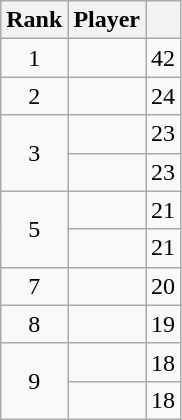<table class=wikitable style="text-align:center">
<tr>
<th>Rank</th>
<th>Player</th>
<th></th>
</tr>
<tr>
<td>1</td>
<td align=left></td>
<td>42</td>
</tr>
<tr>
<td>2</td>
<td align=left></td>
<td>24</td>
</tr>
<tr>
<td rowspan=2>3</td>
<td align=left></td>
<td>23</td>
</tr>
<tr>
<td align=left></td>
<td>23</td>
</tr>
<tr>
<td rowspan=2>5</td>
<td align=left></td>
<td>21</td>
</tr>
<tr>
<td align=left></td>
<td>21</td>
</tr>
<tr>
<td>7</td>
<td align=left></td>
<td>20</td>
</tr>
<tr>
<td>8</td>
<td align=left></td>
<td>19</td>
</tr>
<tr>
<td rowspan=2>9</td>
<td align=left></td>
<td>18</td>
</tr>
<tr>
<td align=left></td>
<td>18</td>
</tr>
</table>
